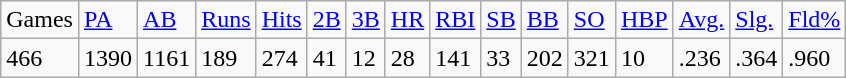<table class="wikitable">
<tr>
<td>Games</td>
<td><a href='#'>PA</a></td>
<td><a href='#'>AB</a></td>
<td><a href='#'>Runs</a></td>
<td><a href='#'>Hits</a></td>
<td><a href='#'>2B</a></td>
<td><a href='#'>3B</a></td>
<td><a href='#'>HR</a></td>
<td><a href='#'>RBI</a></td>
<td><a href='#'>SB</a></td>
<td><a href='#'>BB</a></td>
<td><a href='#'>SO</a></td>
<td><a href='#'>HBP</a></td>
<td><a href='#'>Avg.</a></td>
<td><a href='#'>Slg.</a></td>
<td><a href='#'>Fld%</a></td>
</tr>
<tr>
<td>466</td>
<td>1390</td>
<td>1161</td>
<td>189</td>
<td>274</td>
<td>41</td>
<td>12</td>
<td>28</td>
<td>141</td>
<td>33</td>
<td>202</td>
<td>321</td>
<td>10</td>
<td>.236</td>
<td>.364</td>
<td>.960</td>
</tr>
</table>
